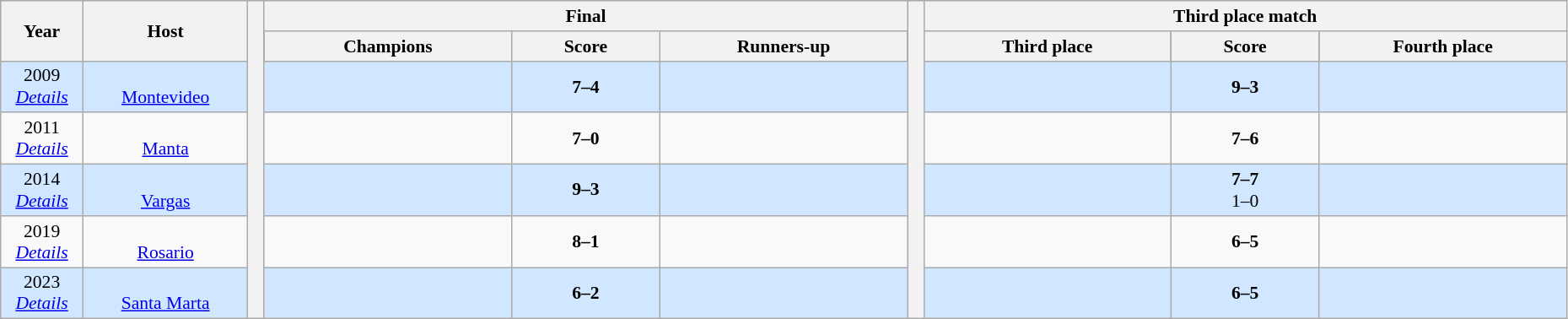<table class="wikitable" style="font-size:90%; width: 98%; text-align: center;">
<tr bgcolor=#C1D8FF>
<th rowspan=2 width=5%>Year</th>
<th rowspan=2 width=10%>Host</th>
<th width=1% rowspan=7 bgcolor=ffffff></th>
<th colspan=3>Final</th>
<th width=1% rowspan=7 bgcolor=ffffff></th>
<th colspan=3>Third place match</th>
</tr>
<tr bgcolor=FEF>
<th width=15%>Champions</th>
<th width=9%>Score</th>
<th width=15%>Runners-up</th>
<th width=15%>Third place</th>
<th width=9%>Score</th>
<th width=15%>Fourth place</th>
</tr>
<tr bgcolor=#D0E7FF>
<td>2009<br><em><a href='#'>Details</a></em></td>
<td><br><a href='#'>Montevideo</a></td>
<td><strong></strong></td>
<td><strong> 7–4 </strong></td>
<td></td>
<td></td>
<td><strong> 9–3 </strong></td>
<td></td>
</tr>
<tr>
<td>2011<br><em><a href='#'>Details</a></em></td>
<td><br><a href='#'>Manta</a></td>
<td><strong></strong></td>
<td><strong> 7–0 </strong></td>
<td></td>
<td></td>
<td><strong> 7–6 </strong></td>
<td></td>
</tr>
<tr bgcolor=#D0E7FF>
<td>2014<br><em><a href='#'>Details</a></em></td>
<td><br><a href='#'>Vargas</a></td>
<td><strong></strong></td>
<td><strong> 9–3 </strong></td>
<td></td>
<td></td>
<td><strong> 7–7  </strong><br>1–0 </td>
<td></td>
</tr>
<tr>
<td>2019<br><em><a href='#'>Details</a></em></td>
<td><br><a href='#'>Rosario</a></td>
<td><strong></strong></td>
<td><strong> 8–1 </strong></td>
<td></td>
<td></td>
<td><strong> 6–5</strong></td>
<td></td>
</tr>
<tr bgcolor=#D0E7FF>
<td>2023<br><em><a href='#'>Details</a></em></td>
<td><br><a href='#'>Santa Marta</a></td>
<td><strong></strong></td>
<td><strong> 6–2 </strong></td>
<td></td>
<td></td>
<td><strong> 6–5  </strong></td>
<td></td>
</tr>
</table>
